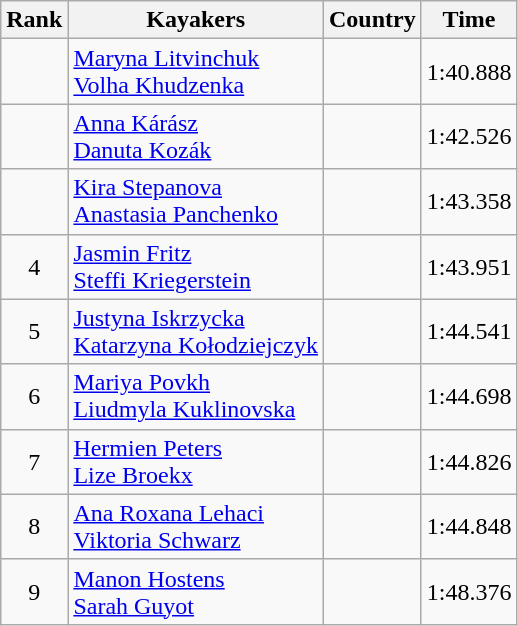<table class="wikitable" style="text-align:center">
<tr>
<th>Rank</th>
<th>Kayakers</th>
<th>Country</th>
<th>Time</th>
</tr>
<tr>
<td></td>
<td align=left><a href='#'>Maryna Litvinchuk</a><br><a href='#'>Volha Khudzenka</a></td>
<td align=left></td>
<td>1:40.888</td>
</tr>
<tr>
<td></td>
<td align=left><a href='#'>Anna Kárász</a><br><a href='#'>Danuta Kozák</a></td>
<td align=left></td>
<td>1:42.526</td>
</tr>
<tr>
<td></td>
<td align=left><a href='#'>Kira Stepanova</a><br><a href='#'>Anastasia Panchenko</a></td>
<td align=left></td>
<td>1:43.358</td>
</tr>
<tr>
<td>4</td>
<td align=left><a href='#'>Jasmin Fritz</a><br><a href='#'>Steffi Kriegerstein</a></td>
<td align=left></td>
<td>1:43.951</td>
</tr>
<tr>
<td>5</td>
<td align=left><a href='#'>Justyna Iskrzycka</a><br><a href='#'>Katarzyna Kołodziejczyk</a></td>
<td align=left></td>
<td>1:44.541</td>
</tr>
<tr>
<td>6</td>
<td align=left><a href='#'>Mariya Povkh</a><br><a href='#'>Liudmyla Kuklinovska</a></td>
<td align=left></td>
<td>1:44.698</td>
</tr>
<tr>
<td>7</td>
<td align=left><a href='#'>Hermien Peters</a><br><a href='#'>Lize Broekx</a></td>
<td align=left></td>
<td>1:44.826</td>
</tr>
<tr>
<td>8</td>
<td align=left><a href='#'>Ana Roxana Lehaci</a><br><a href='#'>Viktoria Schwarz</a></td>
<td align=left></td>
<td>1:44.848</td>
</tr>
<tr>
<td>9</td>
<td align=left><a href='#'>Manon Hostens</a><br><a href='#'>Sarah Guyot</a></td>
<td align=left></td>
<td>1:48.376</td>
</tr>
</table>
